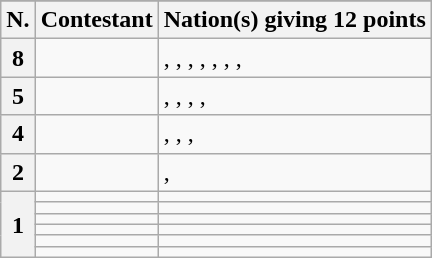<table class="wikitable plainrowheaders">
<tr>
</tr>
<tr>
<th scope="col">N.</th>
<th scope="col">Contestant</th>
<th scope="col">Nation(s) giving 12 points</th>
</tr>
<tr>
<th scope="row">8</th>
<td><strong></strong></td>
<td>, , , , , , , </td>
</tr>
<tr>
<th scope="row">5</th>
<td></td>
<td>, , , , </td>
</tr>
<tr>
<th scope="row">4</th>
<td></td>
<td>, , , </td>
</tr>
<tr>
<th scope="row">2</th>
<td></td>
<td>, </td>
</tr>
<tr>
<th scope="row" rowspan="6">1</th>
<td></td>
<td></td>
</tr>
<tr>
<td></td>
<td></td>
</tr>
<tr>
<td></td>
<td></td>
</tr>
<tr>
<td></td>
<td></td>
</tr>
<tr>
<td></td>
<td></td>
</tr>
<tr>
<td></td>
<td></td>
</tr>
</table>
